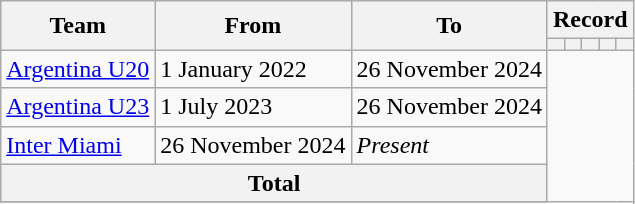<table class="wikitable" style="text-align: center;">
<tr>
<th rowspan="2">Team</th>
<th rowspan="2">From</th>
<th rowspan="2">To</th>
<th colspan="5">Record</th>
</tr>
<tr>
<th></th>
<th></th>
<th></th>
<th></th>
<th></th>
</tr>
<tr>
<td align="left"><a href='#'>Argentina U20</a></td>
<td align="left">1 January 2022</td>
<td align="left">26 November 2024<br></td>
</tr>
<tr>
<td align="left"><a href='#'>Argentina U23</a></td>
<td align="left">1 July 2023</td>
<td align="left">26 November 2024<br></td>
</tr>
<tr>
<td align="left"><a href='#'>Inter Miami</a></td>
<td align="left">26 November 2024</td>
<td align="left"><em>Present</em><br></td>
</tr>
<tr>
<th colspan="3">Total<br></th>
</tr>
<tr>
</tr>
</table>
